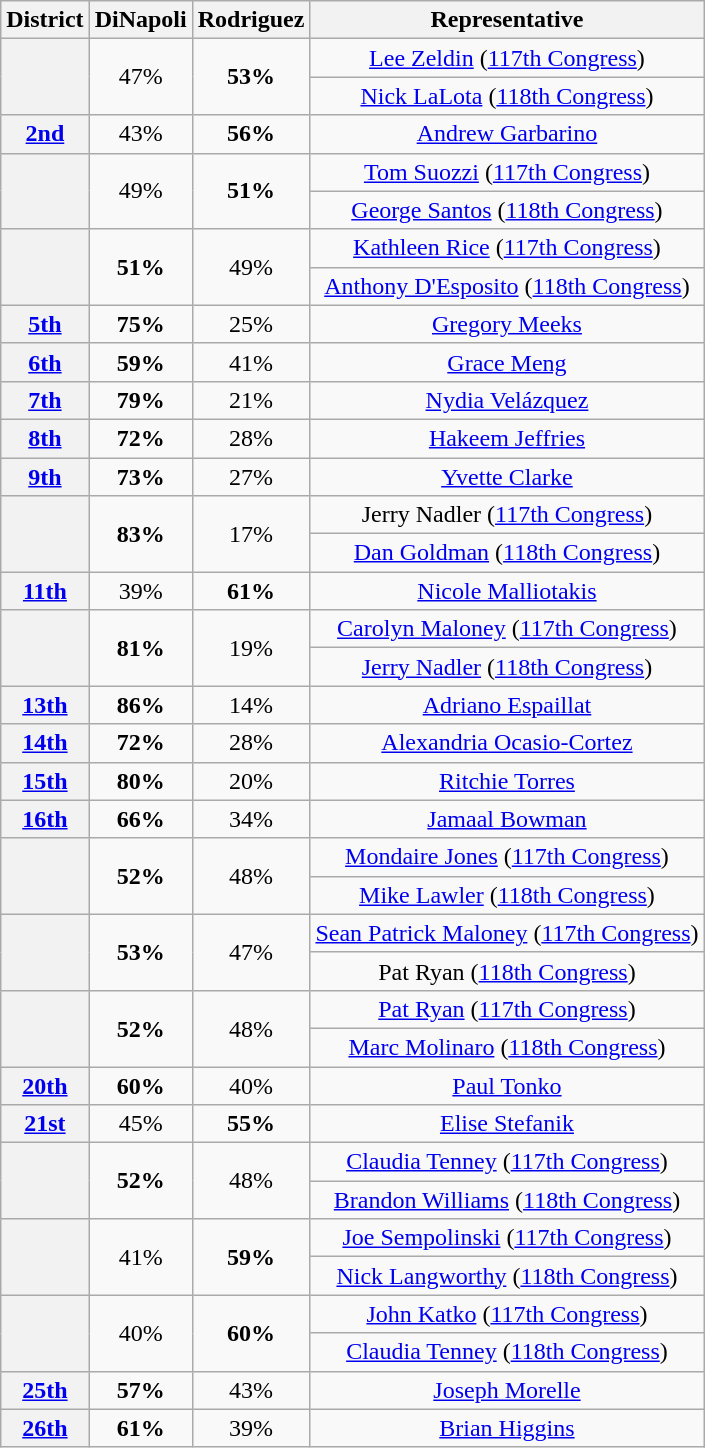<table class="wikitable sortable">
<tr>
<th>District</th>
<th>DiNapoli</th>
<th>Rodriguez</th>
<th>Representative</th>
</tr>
<tr align=center>
<th rowspan=2 ></th>
<td rowspan=2>47%</td>
<td rowspan=2><strong>53%</strong></td>
<td><a href='#'>Lee Zeldin</a> (<a href='#'>117th Congress</a>)</td>
</tr>
<tr align=center>
<td><a href='#'>Nick LaLota</a> (<a href='#'>118th Congress</a>)</td>
</tr>
<tr align=center>
<th><a href='#'>2nd</a></th>
<td>43%</td>
<td><strong>56%</strong></td>
<td><a href='#'>Andrew Garbarino</a></td>
</tr>
<tr align=center>
<th rowspan=2 ></th>
<td rowspan=2>49%</td>
<td rowspan=2><strong>51%</strong></td>
<td><a href='#'>Tom Suozzi</a> (<a href='#'>117th Congress</a>)</td>
</tr>
<tr align=center>
<td><a href='#'>George Santos</a> (<a href='#'>118th Congress</a>)</td>
</tr>
<tr align=center>
<th rowspan=2 ></th>
<td rowspan=2><strong>51%</strong></td>
<td rowspan=2>49%</td>
<td><a href='#'>Kathleen Rice</a> (<a href='#'>117th Congress</a>)</td>
</tr>
<tr align=center>
<td><a href='#'>Anthony D'Esposito</a> (<a href='#'>118th Congress</a>)</td>
</tr>
<tr align=center>
<th><a href='#'>5th</a></th>
<td><strong>75%</strong></td>
<td>25%</td>
<td><a href='#'>Gregory Meeks</a></td>
</tr>
<tr align=center>
<th><a href='#'>6th</a></th>
<td><strong>59%</strong></td>
<td>41%</td>
<td><a href='#'>Grace Meng</a></td>
</tr>
<tr align=center>
<th><a href='#'>7th</a></th>
<td><strong>79%</strong></td>
<td>21%</td>
<td><a href='#'>Nydia Velázquez</a></td>
</tr>
<tr align=center>
<th><a href='#'>8th</a></th>
<td><strong>72%</strong></td>
<td>28%</td>
<td><a href='#'>Hakeem Jeffries</a></td>
</tr>
<tr align=center>
<th><a href='#'>9th</a></th>
<td><strong>73%</strong></td>
<td>27%</td>
<td><a href='#'>Yvette Clarke</a></td>
</tr>
<tr align=center>
<th rowspan=2 ></th>
<td rowspan=2><strong>83%</strong></td>
<td rowspan=2>17%</td>
<td>Jerry Nadler (<a href='#'>117th Congress</a>)</td>
</tr>
<tr align=center>
<td><a href='#'>Dan Goldman</a> (<a href='#'>118th Congress</a>)</td>
</tr>
<tr align=center>
<th><a href='#'>11th</a></th>
<td>39%</td>
<td><strong>61%</strong></td>
<td><a href='#'>Nicole Malliotakis</a></td>
</tr>
<tr align=center>
<th rowspan=2 ></th>
<td rowspan=2><strong>81%</strong></td>
<td rowspan=2>19%</td>
<td><a href='#'>Carolyn Maloney</a> (<a href='#'>117th Congress</a>)</td>
</tr>
<tr align=center>
<td><a href='#'>Jerry Nadler</a> (<a href='#'>118th Congress</a>)</td>
</tr>
<tr align=center>
<th><a href='#'>13th</a></th>
<td><strong>86%</strong></td>
<td>14%</td>
<td><a href='#'>Adriano Espaillat</a></td>
</tr>
<tr align=center>
<th><a href='#'>14th</a></th>
<td><strong>72%</strong></td>
<td>28%</td>
<td><a href='#'>Alexandria Ocasio-Cortez</a></td>
</tr>
<tr align=center>
<th><a href='#'>15th</a></th>
<td><strong>80%</strong></td>
<td>20%</td>
<td><a href='#'>Ritchie Torres</a></td>
</tr>
<tr align=center>
<th><a href='#'>16th</a></th>
<td><strong>66%</strong></td>
<td>34%</td>
<td><a href='#'>Jamaal Bowman</a></td>
</tr>
<tr align=center>
<th rowspan=2 ></th>
<td rowspan=2><strong>52%</strong></td>
<td rowspan=2>48%</td>
<td><a href='#'>Mondaire Jones</a> (<a href='#'>117th Congress</a>)</td>
</tr>
<tr align=center>
<td><a href='#'>Mike Lawler</a> (<a href='#'>118th Congress</a>)</td>
</tr>
<tr align=center>
<th rowspan=2 ></th>
<td rowspan=2><strong>53%</strong></td>
<td rowspan=2>47%</td>
<td><a href='#'>Sean Patrick Maloney</a> (<a href='#'>117th Congress</a>)</td>
</tr>
<tr align=center>
<td>Pat Ryan (<a href='#'>118th Congress</a>)</td>
</tr>
<tr align=center>
<th rowspan=2 ></th>
<td rowspan=2><strong>52%</strong></td>
<td rowspan=2>48%</td>
<td><a href='#'>Pat Ryan</a> (<a href='#'>117th Congress</a>)</td>
</tr>
<tr align=center>
<td><a href='#'>Marc Molinaro</a> (<a href='#'>118th Congress</a>)</td>
</tr>
<tr align=center>
<th><a href='#'>20th</a></th>
<td><strong>60%</strong></td>
<td>40%</td>
<td><a href='#'>Paul Tonko</a></td>
</tr>
<tr align=center>
<th><a href='#'>21st</a></th>
<td>45%</td>
<td><strong>55%</strong></td>
<td><a href='#'>Elise Stefanik</a></td>
</tr>
<tr align=center>
<th rowspan=2 ></th>
<td rowspan=2><strong>52%</strong></td>
<td rowspan=2>48%</td>
<td><a href='#'>Claudia Tenney</a> (<a href='#'>117th Congress</a>)</td>
</tr>
<tr align=center>
<td><a href='#'>Brandon Williams</a> (<a href='#'>118th Congress</a>)</td>
</tr>
<tr align=center>
<th rowspan=2 ></th>
<td rowspan=2>41%</td>
<td rowspan=2><strong>59%</strong></td>
<td><a href='#'>Joe Sempolinski</a> (<a href='#'>117th Congress</a>)</td>
</tr>
<tr align=center>
<td><a href='#'>Nick Langworthy</a> (<a href='#'>118th Congress</a>)</td>
</tr>
<tr align=center>
<th rowspan=2 ></th>
<td rowspan=2>40%</td>
<td rowspan=2><strong>60%</strong></td>
<td><a href='#'>John Katko</a> (<a href='#'>117th Congress</a>)</td>
</tr>
<tr align=center>
<td><a href='#'>Claudia Tenney</a> (<a href='#'>118th Congress</a>)</td>
</tr>
<tr align=center>
<th><a href='#'>25th</a></th>
<td><strong>57%</strong></td>
<td>43%</td>
<td><a href='#'>Joseph Morelle</a></td>
</tr>
<tr align=center>
<th><a href='#'>26th</a></th>
<td><strong>61%</strong></td>
<td>39%</td>
<td><a href='#'>Brian Higgins</a></td>
</tr>
</table>
